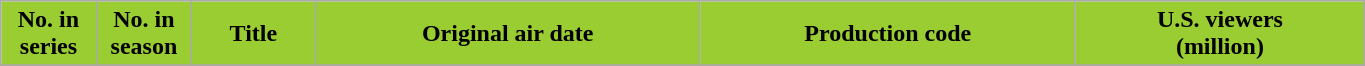<table class="wikitable plainrowheaders" style="width:72%;">
<tr>
<th scope="col" style="background-color: #9ACD32; color: #000000;" width=7%>No. in<br>series</th>
<th scope="col" style="background-color: #9ACD32; color: #000000;" width=7%>No. in<br>season</th>
<th scope="col" style="background-color: #9ACD32; color: #000000;">Title</th>
<th scope="col" style="background-color: #9ACD32; color: #000000;">Original air date</th>
<th scope="col" style="background-color: #9ACD32; color: #000000;">Production code</th>
<th scope="col" style="background-color: #9ACD32; color: #000000;">U.S. viewers<br>(million)</th>
</tr>
<tr>
</tr>
</table>
